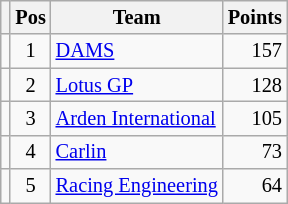<table class="wikitable" style="font-size: 85%;">
<tr>
<th></th>
<th>Pos</th>
<th>Team</th>
<th>Points</th>
</tr>
<tr>
<td align="left"></td>
<td align="center">1</td>
<td> <a href='#'>DAMS</a></td>
<td align="right">157</td>
</tr>
<tr>
<td align="left"></td>
<td align="center">2</td>
<td> <a href='#'>Lotus GP</a></td>
<td align="right">128</td>
</tr>
<tr>
<td align="left"></td>
<td align="center">3</td>
<td> <a href='#'>Arden International</a></td>
<td align="right">105</td>
</tr>
<tr>
<td align="left"></td>
<td align="center">4</td>
<td> <a href='#'>Carlin</a></td>
<td align="right">73</td>
</tr>
<tr>
<td align="left"></td>
<td align="center">5</td>
<td> <a href='#'>Racing Engineering</a></td>
<td align="right">64</td>
</tr>
</table>
